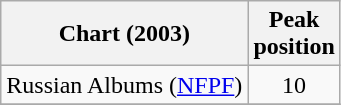<table class="wikitable">
<tr>
<th>Chart (2003)</th>
<th>Peak<br>position</th>
</tr>
<tr>
<td align="left">Russian Albums (<a href='#'>NFPF</a>)</td>
<td align="center">10</td>
</tr>
<tr>
</tr>
</table>
